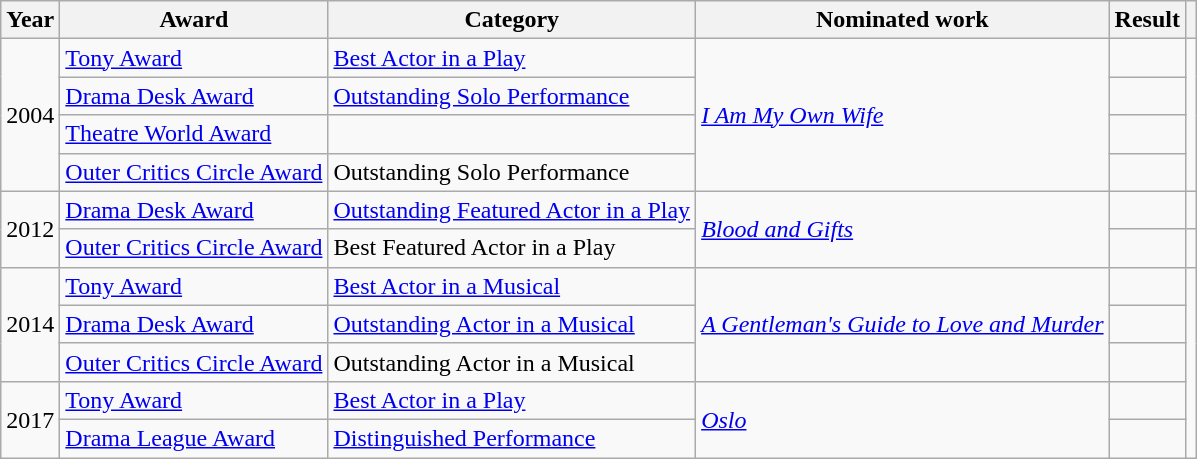<table class="wikitable sortable">
<tr>
<th>Year</th>
<th>Award</th>
<th>Category</th>
<th>Nominated work</th>
<th>Result</th>
<th></th>
</tr>
<tr>
<td rowspan="4" style="text-align:center;">2004</td>
<td><a href='#'>Tony Award</a></td>
<td><a href='#'>Best Actor in a Play</a></td>
<td rowspan="4"><em><a href='#'>I Am My Own Wife</a></em></td>
<td></td>
<td rowspan=4></td>
</tr>
<tr>
<td><a href='#'>Drama Desk Award</a></td>
<td><a href='#'>Outstanding Solo Performance</a></td>
<td></td>
</tr>
<tr>
<td><a href='#'>Theatre World Award</a></td>
<td></td>
<td></td>
</tr>
<tr>
<td><a href='#'>Outer Critics Circle Award</a></td>
<td>Outstanding Solo Performance</td>
<td></td>
</tr>
<tr>
<td rowspan="2" style="text-align:center;">2012</td>
<td><a href='#'>Drama Desk Award</a></td>
<td><a href='#'>Outstanding Featured Actor in a Play</a></td>
<td rowspan="2"><em><a href='#'>Blood and Gifts</a></em></td>
<td></td>
<td></td>
</tr>
<tr>
<td><a href='#'>Outer Critics Circle Award</a></td>
<td>Best Featured Actor in a Play</td>
<td></td>
<td></td>
</tr>
<tr>
<td rowspan="3" style="text-align:center;">2014</td>
<td><a href='#'>Tony Award</a></td>
<td><a href='#'>Best Actor in a Musical</a></td>
<td rowspan="3"><em><a href='#'>A Gentleman's Guide to Love and Murder</a></em></td>
<td></td>
<td rowspan=5></td>
</tr>
<tr>
<td><a href='#'>Drama Desk Award</a></td>
<td><a href='#'>Outstanding Actor in a Musical</a></td>
<td></td>
</tr>
<tr>
<td><a href='#'>Outer Critics Circle Award</a></td>
<td>Outstanding Actor in a Musical</td>
<td></td>
</tr>
<tr>
<td rowspan="2">2017</td>
<td><a href='#'>Tony Award</a></td>
<td><a href='#'>Best Actor in a Play</a></td>
<td rowspan="2"><a href='#'><em>Oslo</em></a></td>
<td></td>
</tr>
<tr>
<td><a href='#'>Drama League Award</a></td>
<td><a href='#'>Distinguished Performance</a></td>
<td></td>
</tr>
</table>
